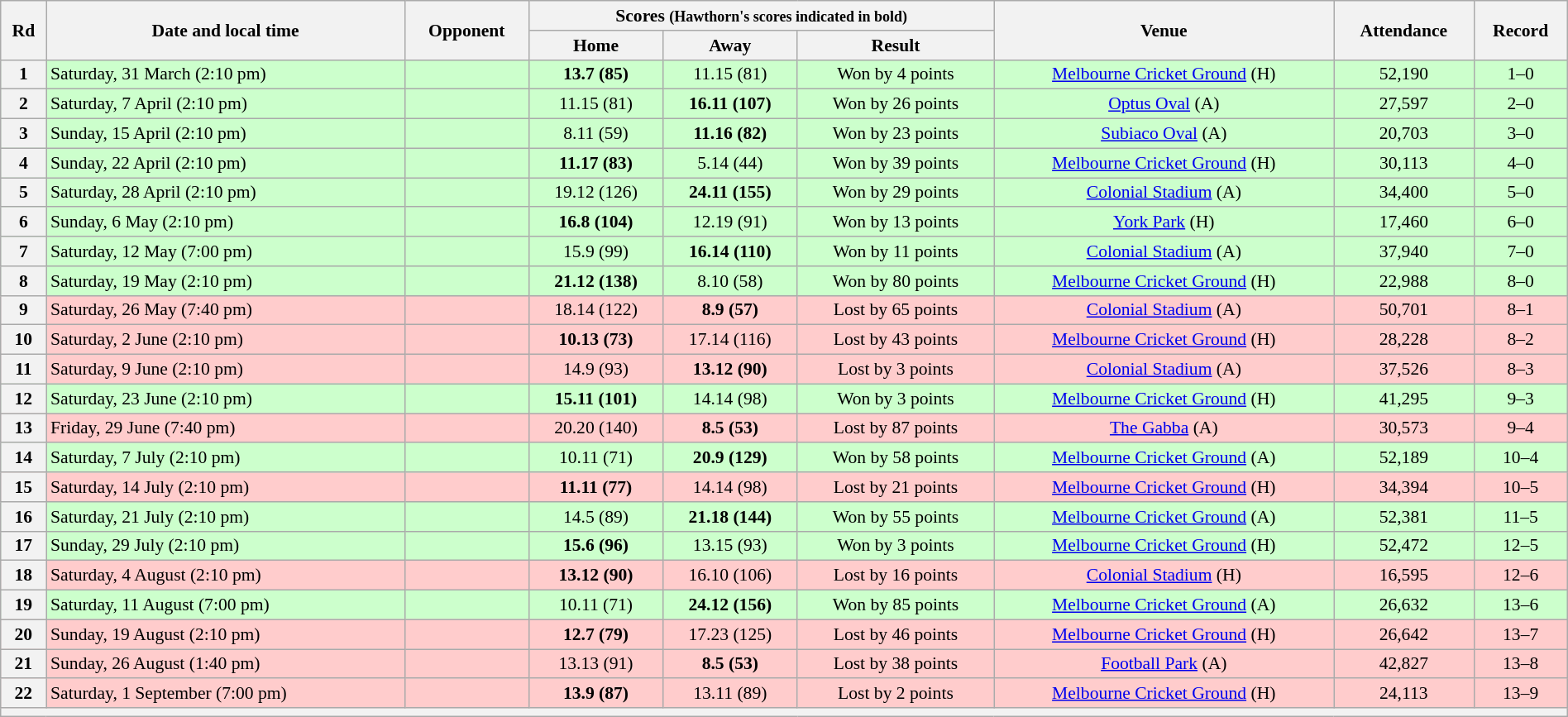<table class="wikitable" style="font-size:90%; text-align:center; width: 100%; margin-left: auto; margin-right: auto">
<tr>
<th rowspan="2">Rd</th>
<th rowspan="2">Date and local time</th>
<th rowspan="2">Opponent</th>
<th colspan="3">Scores <small>(Hawthorn's scores indicated in bold)</small></th>
<th rowspan="2">Venue</th>
<th rowspan="2">Attendance</th>
<th rowspan="2">Record</th>
</tr>
<tr>
<th>Home</th>
<th>Away</th>
<th>Result</th>
</tr>
<tr style="background:#cfc">
<th>1</th>
<td align=left>Saturday, 31 March (2:10 pm)</td>
<td align=left></td>
<td><strong>13.7 (85)</strong></td>
<td>11.15 (81)</td>
<td>Won by 4 points</td>
<td><a href='#'>Melbourne Cricket Ground</a> (H)</td>
<td>52,190</td>
<td>1–0</td>
</tr>
<tr style="background:#cfc">
<th>2</th>
<td align=left>Saturday, 7 April (2:10 pm)</td>
<td align=left></td>
<td>11.15 (81)</td>
<td><strong>16.11 (107)</strong></td>
<td>Won by 26 points</td>
<td><a href='#'>Optus Oval</a> (A)</td>
<td>27,597</td>
<td>2–0</td>
</tr>
<tr style="background:#cfc">
<th>3</th>
<td align=left>Sunday, 15 April (2:10 pm)</td>
<td align=left></td>
<td>8.11 (59)</td>
<td><strong>11.16 (82)</strong></td>
<td>Won by 23 points</td>
<td><a href='#'>Subiaco Oval</a> (A)</td>
<td>20,703</td>
<td>3–0</td>
</tr>
<tr style="background:#cfc">
<th>4</th>
<td align=left>Sunday, 22 April (2:10 pm)</td>
<td align=left></td>
<td><strong>11.17 (83)</strong></td>
<td>5.14 (44)</td>
<td>Won by 39 points</td>
<td><a href='#'>Melbourne Cricket Ground</a> (H)</td>
<td>30,113</td>
<td>4–0</td>
</tr>
<tr style="background:#cfc">
<th>5</th>
<td align=left>Saturday, 28 April (2:10 pm)</td>
<td align=left></td>
<td>19.12 (126)</td>
<td><strong>24.11 (155)</strong></td>
<td>Won by 29 points</td>
<td><a href='#'>Colonial Stadium</a> (A)</td>
<td>34,400</td>
<td>5–0</td>
</tr>
<tr style="background:#cfc">
<th>6</th>
<td align=left>Sunday, 6 May (2:10 pm)</td>
<td align=left></td>
<td><strong>16.8 (104)</strong></td>
<td>12.19 (91)</td>
<td>Won by 13 points</td>
<td><a href='#'>York Park</a> (H)</td>
<td>17,460</td>
<td>6–0</td>
</tr>
<tr style="background:#cfc">
<th>7</th>
<td align=left>Saturday, 12 May (7:00 pm)</td>
<td align=left></td>
<td>15.9 (99)</td>
<td><strong>16.14 (110)</strong></td>
<td>Won by 11 points</td>
<td><a href='#'>Colonial Stadium</a> (A)</td>
<td>37,940</td>
<td>7–0</td>
</tr>
<tr style="background:#cfc">
<th>8</th>
<td align=left>Saturday, 19 May (2:10 pm)</td>
<td align=left></td>
<td><strong>21.12 (138)</strong></td>
<td>8.10 (58)</td>
<td>Won by 80 points</td>
<td><a href='#'>Melbourne Cricket Ground</a> (H)</td>
<td>22,988</td>
<td>8–0</td>
</tr>
<tr style="background:#fcc;">
<th>9</th>
<td align=left>Saturday, 26 May (7:40 pm)</td>
<td align=left></td>
<td>18.14 (122)</td>
<td><strong>8.9 (57)</strong></td>
<td>Lost by 65 points</td>
<td><a href='#'>Colonial Stadium</a> (A)</td>
<td>50,701</td>
<td>8–1</td>
</tr>
<tr style="background:#fcc;">
<th>10</th>
<td align=left>Saturday, 2 June (2:10 pm)</td>
<td align=left></td>
<td><strong>10.13 (73)</strong></td>
<td>17.14 (116)</td>
<td>Lost by 43 points</td>
<td><a href='#'>Melbourne Cricket Ground</a> (H)</td>
<td>28,228</td>
<td>8–2</td>
</tr>
<tr style="background:#fcc;">
<th>11</th>
<td align=left>Saturday, 9 June (2:10 pm)</td>
<td align=left></td>
<td>14.9 (93)</td>
<td><strong>13.12 (90)</strong></td>
<td>Lost by 3 points</td>
<td><a href='#'>Colonial Stadium</a> (A)</td>
<td>37,526</td>
<td>8–3</td>
</tr>
<tr style="background:#cfc">
<th>12</th>
<td align=left>Saturday, 23 June (2:10 pm)</td>
<td align=left></td>
<td><strong>15.11 (101)</strong></td>
<td>14.14 (98)</td>
<td>Won by 3 points</td>
<td><a href='#'>Melbourne Cricket Ground</a> (H)</td>
<td>41,295</td>
<td>9–3</td>
</tr>
<tr style="background:#fcc;">
<th>13</th>
<td align=left>Friday, 29 June (7:40 pm)</td>
<td align=left></td>
<td>20.20 (140)</td>
<td><strong>8.5 (53)</strong></td>
<td>Lost by 87 points</td>
<td><a href='#'>The Gabba</a> (A)</td>
<td>30,573</td>
<td>9–4</td>
</tr>
<tr style="background:#cfc">
<th>14</th>
<td align=left>Saturday, 7 July (2:10 pm)</td>
<td align=left></td>
<td>10.11 (71)</td>
<td><strong>20.9 (129)</strong></td>
<td>Won by 58 points</td>
<td><a href='#'>Melbourne Cricket Ground</a> (A)</td>
<td>52,189</td>
<td>10–4</td>
</tr>
<tr style="background:#fcc;">
<th>15</th>
<td align=left>Saturday, 14 July (2:10 pm)</td>
<td align=left></td>
<td><strong>11.11 (77)</strong></td>
<td>14.14 (98)</td>
<td>Lost by 21 points</td>
<td><a href='#'>Melbourne Cricket Ground</a> (H)</td>
<td>34,394</td>
<td>10–5</td>
</tr>
<tr style="background:#cfc">
<th>16</th>
<td align=left>Saturday, 21 July (2:10 pm)</td>
<td align=left></td>
<td>14.5 (89)</td>
<td><strong>21.18 (144)</strong></td>
<td>Won by 55 points</td>
<td><a href='#'>Melbourne Cricket Ground</a> (A)</td>
<td>52,381</td>
<td>11–5</td>
</tr>
<tr style="background:#cfc">
<th>17</th>
<td align=left>Sunday, 29 July (2:10 pm)</td>
<td align=left></td>
<td><strong>15.6 (96)</strong></td>
<td>13.15 (93)</td>
<td>Won by 3 points</td>
<td><a href='#'>Melbourne Cricket Ground</a> (H)</td>
<td>52,472</td>
<td>12–5</td>
</tr>
<tr style="background:#fcc;">
<th>18</th>
<td align=left>Saturday, 4 August (2:10 pm)</td>
<td align=left></td>
<td><strong>13.12 (90)</strong></td>
<td>16.10 (106)</td>
<td>Lost by 16 points</td>
<td><a href='#'>Colonial Stadium</a> (H)</td>
<td>16,595</td>
<td>12–6</td>
</tr>
<tr style="background:#cfc">
<th>19</th>
<td align=left>Saturday, 11 August (7:00 pm)</td>
<td align=left></td>
<td>10.11 (71)</td>
<td><strong>24.12 (156)</strong></td>
<td>Won by 85 points</td>
<td><a href='#'>Melbourne Cricket Ground</a> (A)</td>
<td>26,632</td>
<td>13–6</td>
</tr>
<tr style="background:#fcc;">
<th>20</th>
<td align=left>Sunday, 19 August (2:10 pm)</td>
<td align=left></td>
<td><strong>12.7 (79)</strong></td>
<td>17.23 (125)</td>
<td>Lost by 46 points</td>
<td><a href='#'>Melbourne Cricket Ground</a> (H)</td>
<td>26,642</td>
<td>13–7</td>
</tr>
<tr style="background:#fcc;">
<th>21</th>
<td align=left>Sunday, 26 August (1:40 pm)</td>
<td align=left></td>
<td>13.13 (91)</td>
<td><strong>8.5 (53)</strong></td>
<td>Lost by 38 points</td>
<td><a href='#'>Football Park</a> (A)</td>
<td>42,827</td>
<td>13–8</td>
</tr>
<tr style="background:#fcc;">
<th>22</th>
<td align=left>Saturday, 1 September (7:00 pm)</td>
<td align=left></td>
<td><strong>13.9 (87)</strong></td>
<td>13.11 (89)</td>
<td>Lost by 2 points</td>
<td><a href='#'>Melbourne Cricket Ground</a> (H)</td>
<td>24,113</td>
<td>13–9</td>
</tr>
<tr>
<th colspan=9></th>
</tr>
</table>
